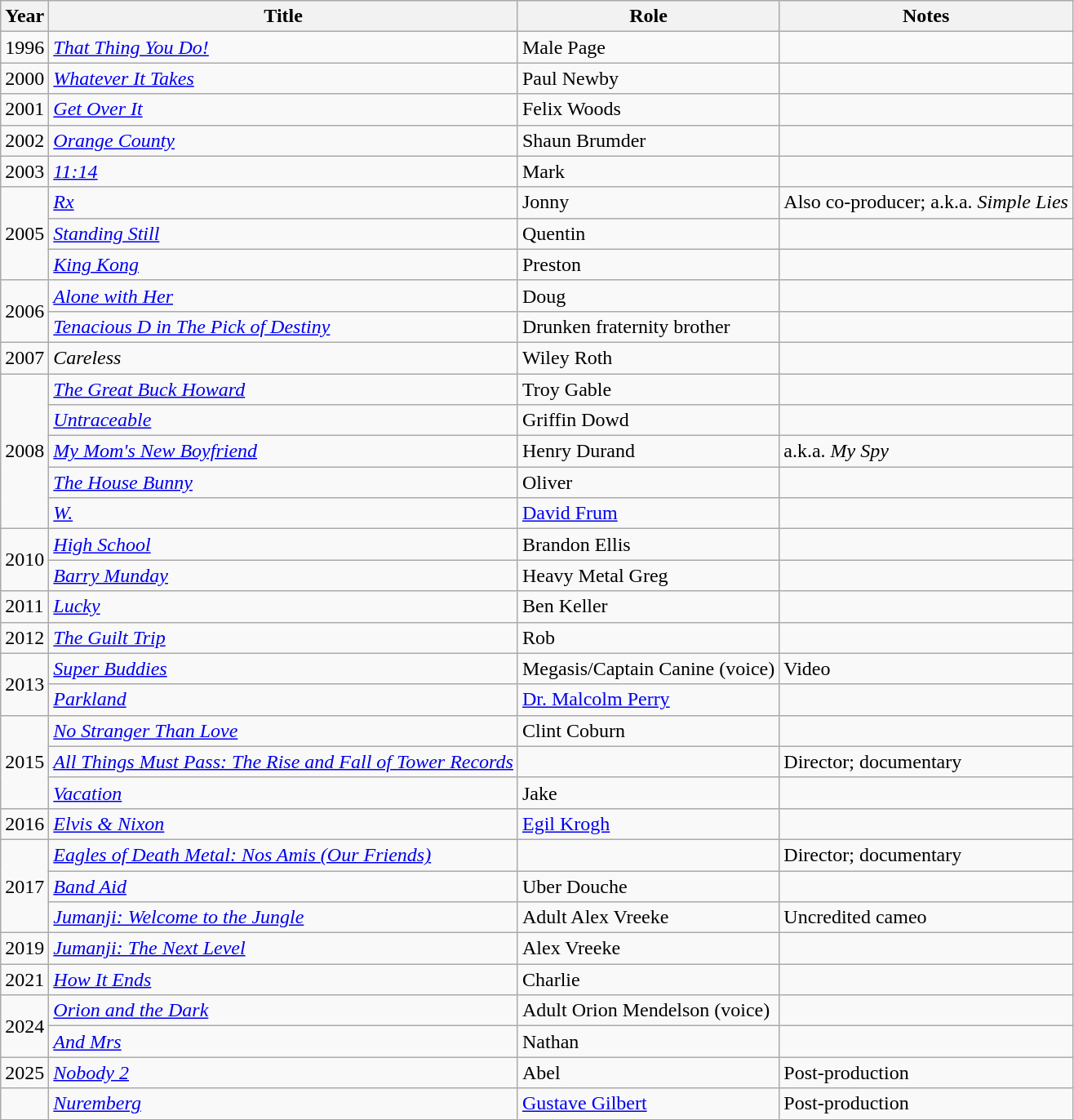<table class="wikitable sortable">
<tr>
<th>Year</th>
<th>Title</th>
<th>Role</th>
<th class="unsortable">Notes</th>
</tr>
<tr>
<td>1996</td>
<td><em><a href='#'>That Thing You Do!</a></em></td>
<td>Male Page</td>
<td></td>
</tr>
<tr>
<td>2000</td>
<td><em><a href='#'>Whatever It Takes</a></em></td>
<td>Paul Newby</td>
<td></td>
</tr>
<tr>
<td>2001</td>
<td><em><a href='#'>Get Over It</a></em></td>
<td>Felix Woods</td>
<td></td>
</tr>
<tr>
<td>2002</td>
<td><em><a href='#'>Orange County</a></em></td>
<td>Shaun Brumder</td>
<td></td>
</tr>
<tr>
<td>2003</td>
<td><em><a href='#'>11:14</a></em></td>
<td>Mark</td>
<td></td>
</tr>
<tr>
<td rowspan="3">2005</td>
<td><em><a href='#'>Rx</a></em></td>
<td>Jonny</td>
<td>Also co-producer; a.k.a. <em>Simple Lies</em></td>
</tr>
<tr>
<td><em><a href='#'>Standing Still</a></em></td>
<td>Quentin</td>
<td></td>
</tr>
<tr>
<td><em><a href='#'>King Kong</a></em></td>
<td>Preston</td>
<td></td>
</tr>
<tr>
<td rowspan="2">2006</td>
<td><em><a href='#'>Alone with Her</a></em></td>
<td>Doug</td>
<td></td>
</tr>
<tr>
<td><em><a href='#'>Tenacious D in The Pick of Destiny</a></em></td>
<td>Drunken fraternity brother</td>
<td></td>
</tr>
<tr>
<td>2007</td>
<td><em>Careless</em></td>
<td>Wiley Roth</td>
<td></td>
</tr>
<tr>
<td rowspan="5">2008</td>
<td><em><a href='#'>The Great Buck Howard</a></em></td>
<td>Troy Gable</td>
<td></td>
</tr>
<tr>
<td><em><a href='#'>Untraceable</a></em></td>
<td>Griffin Dowd</td>
<td></td>
</tr>
<tr>
<td><em><a href='#'>My Mom's New Boyfriend</a></em></td>
<td>Henry Durand</td>
<td>a.k.a. <em>My Spy</em></td>
</tr>
<tr>
<td><em><a href='#'>The House Bunny</a></em></td>
<td>Oliver</td>
<td></td>
</tr>
<tr>
<td><em><a href='#'>W.</a></em></td>
<td><a href='#'>David Frum</a></td>
<td></td>
</tr>
<tr>
<td rowspan="2">2010</td>
<td><em><a href='#'>High School</a></em></td>
<td>Brandon Ellis</td>
<td></td>
</tr>
<tr>
<td><em><a href='#'>Barry Munday</a></em></td>
<td>Heavy Metal Greg</td>
<td></td>
</tr>
<tr>
<td>2011</td>
<td><em><a href='#'>Lucky</a></em></td>
<td>Ben Keller</td>
<td></td>
</tr>
<tr>
<td>2012</td>
<td><em><a href='#'>The Guilt Trip</a></em></td>
<td>Rob</td>
<td></td>
</tr>
<tr>
<td rowspan="2">2013</td>
<td><em><a href='#'>Super Buddies</a></em></td>
<td>Megasis/Captain Canine (voice)</td>
<td>Video</td>
</tr>
<tr>
<td><em><a href='#'>Parkland</a></em></td>
<td><a href='#'>Dr. Malcolm Perry</a></td>
<td></td>
</tr>
<tr>
<td rowspan="3">2015</td>
<td><em><a href='#'>No Stranger Than Love</a></em></td>
<td>Clint Coburn</td>
<td></td>
</tr>
<tr>
<td><em><a href='#'>All Things Must Pass: The Rise and Fall of Tower Records</a></em></td>
<td></td>
<td>Director; documentary</td>
</tr>
<tr>
<td><em><a href='#'>Vacation</a></em></td>
<td>Jake</td>
<td></td>
</tr>
<tr>
<td>2016</td>
<td><em><a href='#'>Elvis & Nixon</a></em></td>
<td><a href='#'>Egil Krogh</a></td>
<td></td>
</tr>
<tr>
<td rowspan="3">2017</td>
<td><em><a href='#'>Eagles of Death Metal: Nos Amis (Our Friends)</a></em></td>
<td></td>
<td>Director; documentary</td>
</tr>
<tr>
<td><em><a href='#'>Band Aid</a></em></td>
<td>Uber Douche</td>
<td></td>
</tr>
<tr>
<td><em><a href='#'>Jumanji: Welcome to the Jungle</a></em></td>
<td>Adult Alex Vreeke</td>
<td>Uncredited cameo</td>
</tr>
<tr>
<td>2019</td>
<td><em><a href='#'>Jumanji: The Next Level</a></em></td>
<td>Alex Vreeke</td>
<td></td>
</tr>
<tr>
<td>2021</td>
<td><em><a href='#'>How It Ends</a></em></td>
<td>Charlie</td>
<td></td>
</tr>
<tr>
<td rowspan="2">2024</td>
<td><em><a href='#'>Orion and the Dark</a></em></td>
<td>Adult Orion Mendelson (voice)</td>
<td></td>
</tr>
<tr>
<td><em><a href='#'>And Mrs</a></em></td>
<td>Nathan</td>
<td></td>
</tr>
<tr>
<td>2025</td>
<td><em><a href='#'>Nobody 2</a></em></td>
<td>Abel</td>
<td>Post-production</td>
</tr>
<tr>
<td></td>
<td><em><a href='#'>Nuremberg</a></em></td>
<td><a href='#'>Gustave Gilbert</a></td>
<td>Post-production</td>
</tr>
</table>
